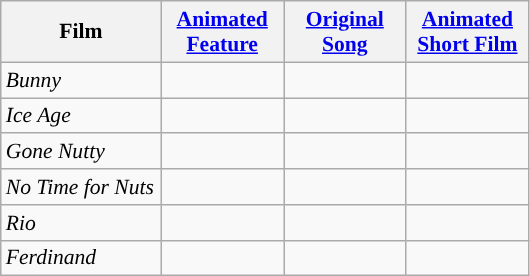<table class="wikitable sortable" style="text-align:center; margin=auto; font-size:90%">
<tr>
<th width="100px">Film</th>
<th width="75px"><a href='#'>Animated Feature</a></th>
<th width="75px"><a href='#'>Original Song</a></th>
<th width="75px"><a href='#'>Animated Short Film</a></th>
</tr>
<tr>
<td style="text-align:left;"><em>Bunny</em></td>
<td></td>
<td></td>
<td></td>
</tr>
<tr>
<td style="text-align:left;"><em>Ice Age</em></td>
<td></td>
<td></td>
<td></td>
</tr>
<tr>
<td style="text-align:left;"><em>Gone Nutty</em></td>
<td></td>
<td></td>
<td></td>
</tr>
<tr>
<td style="text-align:left;"><em>No Time for Nuts</em></td>
<td></td>
<td></td>
<td></td>
</tr>
<tr>
<td style="text-align:left;"><em>Rio</em></td>
<td></td>
<td></td>
<td></td>
</tr>
<tr>
<td style="text-align:left;"><em>Ferdinand</em></td>
<td></td>
<td></td>
<td></td>
</tr>
</table>
